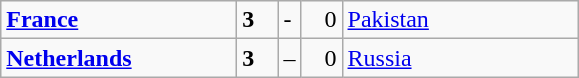<table class="wikitable">
<tr>
<td width=150> <strong><a href='#'>France</a></strong></td>
<td style="width:20px; text-align:left;"><strong>3</strong></td>
<td>-</td>
<td style="width:20px; text-align:right;">0</td>
<td width=150> <a href='#'>Pakistan</a></td>
</tr>
<tr>
<td> <strong><a href='#'>Netherlands</a></strong></td>
<td style="text-align:left;"><strong>3</strong></td>
<td>–</td>
<td style="text-align:right;">0</td>
<td> <a href='#'>Russia</a></td>
</tr>
</table>
